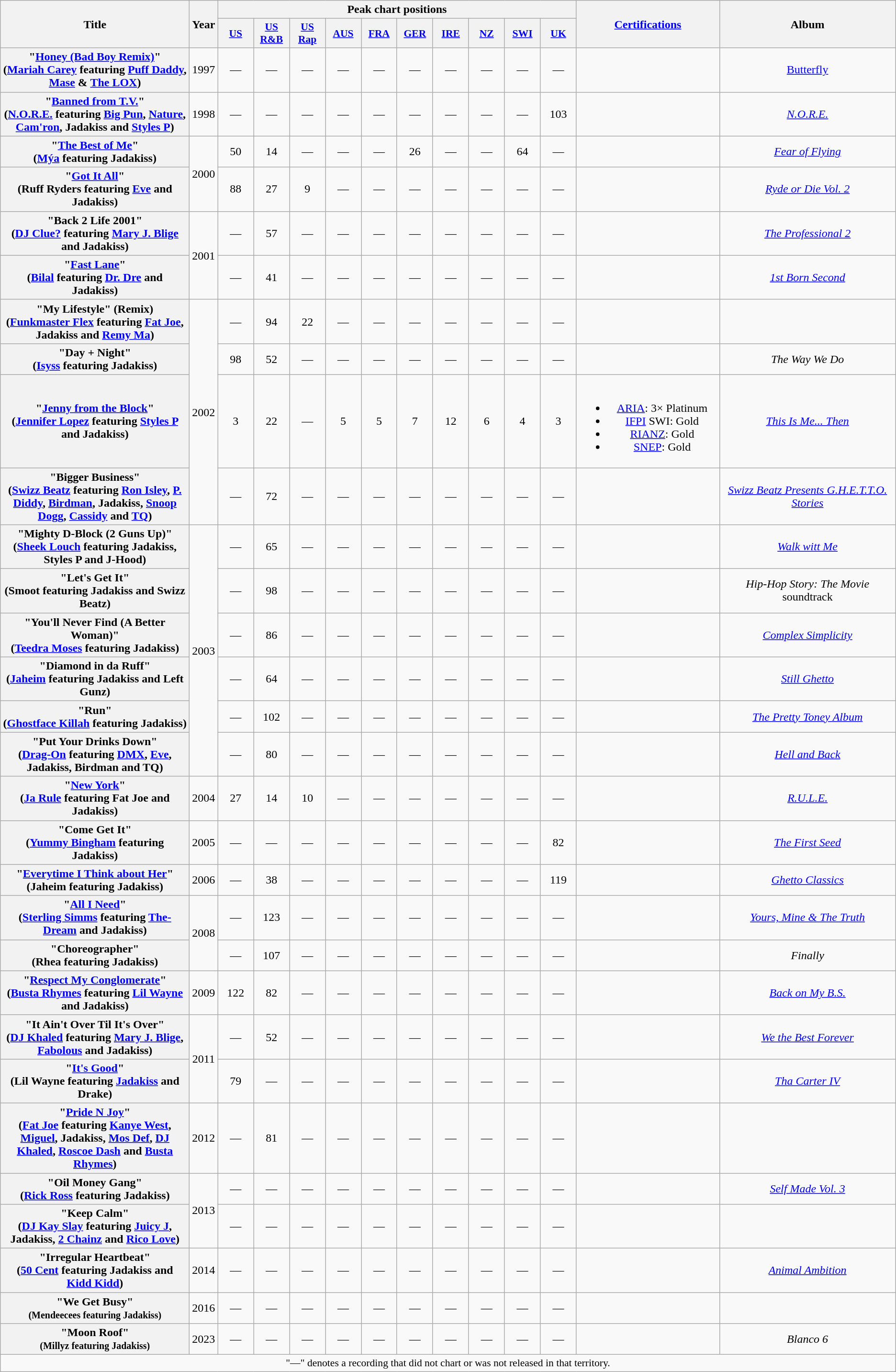<table class="wikitable plainrowheaders" style="text-align:center;">
<tr>
<th scope="col" rowspan="2" style="width:16em;">Title</th>
<th scope="col" rowspan="2">Year</th>
<th scope="col" colspan="10">Peak chart positions</th>
<th scope="col" rowspan="2" style="width:12em;"><a href='#'>Certifications</a></th>
<th scope="col" rowspan="2">Album</th>
</tr>
<tr>
<th style="width:3em; font-size:90%"><a href='#'>US</a><br></th>
<th style="width:3em; font-size:90%"><a href='#'>US<br>R&B</a><br></th>
<th style="width:3em; font-size:90%"><a href='#'>US<br>Rap</a><br></th>
<th style="width:3em; font-size:90%"><a href='#'>AUS</a><br></th>
<th style="width:3em; font-size:90%"><a href='#'>FRA</a><br></th>
<th style="width:3em; font-size:90%"><a href='#'>GER</a><br></th>
<th style="width:3em; font-size:90%"><a href='#'>IRE</a><br></th>
<th style="width:3em; font-size:90%"><a href='#'>NZ</a><br></th>
<th style="width:3em; font-size:90%"><a href='#'>SWI</a><br></th>
<th style="width:3em; font-size:90%"><a href='#'>UK</a><br></th>
</tr>
<tr>
<th scope="row">"<a href='#'>Honey (Bad Boy Remix)</a>" <br><span>(<a href='#'>Mariah Carey</a> featuring <a href='#'>Puff Daddy</a>, <a href='#'>Mase</a> & <a href='#'>The LOX</a>)</span></th>
<td>1997</td>
<td>—</td>
<td>—</td>
<td>—</td>
<td>—</td>
<td>—</td>
<td>—</td>
<td>—</td>
<td>—</td>
<td>—</td>
<td>—</td>
<td></td>
<td><a href='#'>Butterfly</a></td>
</tr>
<tr>
<th scope="row">"<a href='#'>Banned from T.V.</a>"<br><span>(<a href='#'>N.O.R.E.</a> featuring <a href='#'>Big Pun</a>, <a href='#'>Nature</a>, <a href='#'>Cam'ron</a>, Jadakiss and <a href='#'>Styles P</a>)</span></th>
<td>1998</td>
<td>—</td>
<td>—</td>
<td>—</td>
<td>—</td>
<td>—</td>
<td>—</td>
<td>—</td>
<td>—</td>
<td>—</td>
<td>103</td>
<td></td>
<td><em><a href='#'>N.O.R.E.</a></em></td>
</tr>
<tr>
<th scope="row">"<a href='#'>The Best of Me</a>"<br><span>(<a href='#'>Mýa</a> featuring Jadakiss)</span></th>
<td rowspan="2">2000</td>
<td>50</td>
<td>14</td>
<td>—</td>
<td>—</td>
<td>—</td>
<td>26</td>
<td>—</td>
<td>—</td>
<td>64</td>
<td>—</td>
<td></td>
<td><em><a href='#'>Fear of Flying</a></em></td>
</tr>
<tr>
<th scope="row">"<a href='#'>Got It All</a>"<br><span>(Ruff Ryders featuring <a href='#'>Eve</a> and Jadakiss)</span></th>
<td>88</td>
<td>27</td>
<td>9</td>
<td>—</td>
<td>—</td>
<td>—</td>
<td>—</td>
<td>—</td>
<td>—</td>
<td>—</td>
<td></td>
<td><em><a href='#'>Ryde or Die Vol. 2</a></em></td>
</tr>
<tr>
<th scope="row">"Back 2 Life 2001"<br><span>(<a href='#'>DJ Clue?</a> featuring <a href='#'>Mary J. Blige</a> and Jadakiss)</span></th>
<td rowspan="2">2001</td>
<td>—</td>
<td>57</td>
<td>—</td>
<td>—</td>
<td>—</td>
<td>—</td>
<td>—</td>
<td>—</td>
<td>—</td>
<td>—</td>
<td></td>
<td><em><a href='#'>The Professional 2</a></em></td>
</tr>
<tr>
<th scope="row">"<a href='#'>Fast Lane</a>"<br><span>(<a href='#'>Bilal</a> featuring <a href='#'>Dr. Dre</a> and Jadakiss)</span></th>
<td>—</td>
<td>41</td>
<td>—</td>
<td>—</td>
<td>—</td>
<td>—</td>
<td>—</td>
<td>—</td>
<td>—</td>
<td>—</td>
<td></td>
<td><em><a href='#'>1st Born Second</a></em></td>
</tr>
<tr>
<th scope="row">"My Lifestyle" (Remix)<br><span>(<a href='#'>Funkmaster Flex</a> featuring <a href='#'>Fat Joe</a>, Jadakiss and <a href='#'>Remy Ma</a>)</span></th>
<td rowspan="4">2002</td>
<td>—</td>
<td>94</td>
<td>22</td>
<td>—</td>
<td>—</td>
<td>—</td>
<td>—</td>
<td>—</td>
<td>—</td>
<td>—</td>
<td></td>
<td></td>
</tr>
<tr>
<th scope="row">"Day + Night"<br><span>(<a href='#'>Isyss</a> featuring Jadakiss)</span></th>
<td>98</td>
<td>52</td>
<td>—</td>
<td>—</td>
<td>—</td>
<td>—</td>
<td>—</td>
<td>—</td>
<td>—</td>
<td>—</td>
<td></td>
<td><em>The Way We Do</em></td>
</tr>
<tr>
<th scope="row">"<a href='#'>Jenny from the Block</a>"<br><span>(<a href='#'>Jennifer Lopez</a> featuring <a href='#'>Styles P</a> and Jadakiss)</span></th>
<td>3</td>
<td>22</td>
<td>—</td>
<td>5</td>
<td>5</td>
<td>7</td>
<td>12</td>
<td>6</td>
<td>4</td>
<td>3</td>
<td><br><ul><li><a href='#'>ARIA</a>: 3× Platinum</li><li><a href='#'>IFPI</a> SWI: Gold</li><li><a href='#'>RIANZ</a>: Gold</li><li><a href='#'>SNEP</a>: Gold</li></ul></td>
<td><em><a href='#'>This Is Me... Then</a></em></td>
</tr>
<tr>
<th scope="row">"Bigger Business"<br><span>(<a href='#'>Swizz Beatz</a> featuring <a href='#'>Ron Isley</a>, <a href='#'>P. Diddy</a>, <a href='#'>Birdman</a>, Jadakiss, <a href='#'>Snoop Dogg</a>, <a href='#'>Cassidy</a> and <a href='#'>TQ</a>)</span></th>
<td>—</td>
<td>72</td>
<td>—</td>
<td>—</td>
<td>—</td>
<td>—</td>
<td>—</td>
<td>—</td>
<td>—</td>
<td>—</td>
<td></td>
<td><em><a href='#'>Swizz Beatz Presents G.H.E.T.T.O. Stories</a></em></td>
</tr>
<tr>
<th scope="row">"Mighty D-Block (2 Guns Up)"<br><span>(<a href='#'>Sheek Louch</a> featuring Jadakiss, Styles P and J-Hood)</span></th>
<td rowspan="6">2003</td>
<td>—</td>
<td>65</td>
<td>—</td>
<td>—</td>
<td>—</td>
<td>—</td>
<td>—</td>
<td>—</td>
<td>—</td>
<td>—</td>
<td></td>
<td><em><a href='#'>Walk witt Me</a></em></td>
</tr>
<tr>
<th scope="row">"Let's Get It"<br><span>(Smoot featuring Jadakiss and Swizz Beatz)</span></th>
<td>—</td>
<td>98</td>
<td>—</td>
<td>—</td>
<td>—</td>
<td>—</td>
<td>—</td>
<td>—</td>
<td>—</td>
<td>—</td>
<td></td>
<td><em>Hip-Hop Story: The Movie</em> soundtrack</td>
</tr>
<tr>
<th scope="row">"You'll Never Find (A Better Woman)"<br><span>(<a href='#'>Teedra Moses</a> featuring Jadakiss)</span></th>
<td>—</td>
<td>86</td>
<td>—</td>
<td>—</td>
<td>—</td>
<td>—</td>
<td>—</td>
<td>—</td>
<td>—</td>
<td>—</td>
<td></td>
<td><em><a href='#'>Complex Simplicity</a></em></td>
</tr>
<tr>
<th scope="row">"Diamond in da Ruff"<br><span>(<a href='#'>Jaheim</a> featuring Jadakiss and Left Gunz)</span></th>
<td>—</td>
<td>64</td>
<td>—</td>
<td>—</td>
<td>—</td>
<td>—</td>
<td>—</td>
<td>—</td>
<td>—</td>
<td>—</td>
<td></td>
<td><em><a href='#'>Still Ghetto</a></em></td>
</tr>
<tr>
<th scope="row">"Run"<br><span>(<a href='#'>Ghostface Killah</a> featuring Jadakiss)</span></th>
<td>—</td>
<td>102</td>
<td>—</td>
<td>—</td>
<td>—</td>
<td>—</td>
<td>—</td>
<td>—</td>
<td>—</td>
<td>—</td>
<td></td>
<td><em><a href='#'>The Pretty Toney Album</a></em></td>
</tr>
<tr>
<th scope="row">"Put Your Drinks Down"<br><span>(<a href='#'>Drag-On</a> featuring <a href='#'>DMX</a>, <a href='#'>Eve</a>, Jadakiss, Birdman and TQ)</span></th>
<td>—</td>
<td>80</td>
<td>—</td>
<td>—</td>
<td>—</td>
<td>—</td>
<td>—</td>
<td>—</td>
<td>—</td>
<td>—</td>
<td></td>
<td><em><a href='#'>Hell and Back</a></em></td>
</tr>
<tr>
<th scope="row">"<a href='#'>New York</a>"<br><span>(<a href='#'>Ja Rule</a> featuring Fat Joe and Jadakiss)</span></th>
<td>2004</td>
<td>27</td>
<td>14</td>
<td>10</td>
<td>—</td>
<td>—</td>
<td>—</td>
<td>—</td>
<td>—</td>
<td>—</td>
<td>—</td>
<td></td>
<td><em><a href='#'>R.U.L.E.</a></em></td>
</tr>
<tr>
<th scope="row">"Come Get It"<br><span>(<a href='#'>Yummy Bingham</a> featuring Jadakiss)</span></th>
<td>2005</td>
<td>—</td>
<td>—</td>
<td>—</td>
<td>—</td>
<td>—</td>
<td>—</td>
<td>—</td>
<td>—</td>
<td>—</td>
<td>82</td>
<td></td>
<td><em><a href='#'>The First Seed</a></em></td>
</tr>
<tr>
<th scope="row">"<a href='#'>Everytime I Think about Her</a>"<br><span>(Jaheim featuring Jadakiss)</span></th>
<td>2006</td>
<td>—</td>
<td>38</td>
<td>—</td>
<td>—</td>
<td>—</td>
<td>—</td>
<td>—</td>
<td>—</td>
<td>—</td>
<td>119</td>
<td></td>
<td><em><a href='#'>Ghetto Classics</a></em></td>
</tr>
<tr>
<th scope="row">"<a href='#'>All I Need</a>"<br><span>(<a href='#'>Sterling Simms</a> featuring <a href='#'>The-Dream</a> and Jadakiss)</span></th>
<td rowspan="2">2008</td>
<td>—</td>
<td>123</td>
<td>—</td>
<td>—</td>
<td>—</td>
<td>—</td>
<td>—</td>
<td>—</td>
<td>—</td>
<td>—</td>
<td></td>
<td><em><a href='#'>Yours, Mine & The Truth</a></em></td>
</tr>
<tr>
<th scope="row">"Choreographer"<br><span>(Rhea featuring Jadakiss)</span></th>
<td>—</td>
<td>107</td>
<td>—</td>
<td>—</td>
<td>—</td>
<td>—</td>
<td>—</td>
<td>—</td>
<td>—</td>
<td>—</td>
<td></td>
<td><em>Finally</em></td>
</tr>
<tr>
<th scope="row">"<a href='#'>Respect My Conglomerate</a>"<br><span>(<a href='#'>Busta Rhymes</a> featuring <a href='#'>Lil Wayne</a> and Jadakiss)</span></th>
<td>2009</td>
<td>122</td>
<td>82</td>
<td>—</td>
<td>—</td>
<td>—</td>
<td>—</td>
<td>—</td>
<td>—</td>
<td>—</td>
<td>—</td>
<td></td>
<td><em><a href='#'>Back on My B.S.</a></em></td>
</tr>
<tr>
<th scope="row">"It Ain't Over Til It's Over"<br><span>(<a href='#'>DJ Khaled</a> featuring <a href='#'>Mary J. Blige</a>, <a href='#'>Fabolous</a> and Jadakiss)</span></th>
<td rowspan="2">2011</td>
<td>—</td>
<td>52</td>
<td>—</td>
<td>—</td>
<td>—</td>
<td>—</td>
<td>—</td>
<td>—</td>
<td>—</td>
<td>—</td>
<td></td>
<td><em><a href='#'>We the Best Forever</a></em></td>
</tr>
<tr>
<th scope="row">"<a href='#'>It's Good</a>"<br><span>(Lil Wayne featuring <a href='#'>Jadakiss</a> and Drake)</span></th>
<td>79</td>
<td>—</td>
<td>—</td>
<td>—</td>
<td>—</td>
<td>—</td>
<td>—</td>
<td>—</td>
<td>—</td>
<td>—</td>
<td></td>
<td><em><a href='#'>Tha Carter IV</a></em></td>
</tr>
<tr>
<th scope="row">"<a href='#'>Pride N Joy</a>"<br><span>(<a href='#'>Fat Joe</a> featuring <a href='#'>Kanye West</a>, <a href='#'>Miguel</a>, Jadakiss, <a href='#'>Mos Def</a>, <a href='#'>DJ Khaled</a>, <a href='#'>Roscoe Dash</a> and <a href='#'>Busta Rhymes</a>)</span></th>
<td>2012</td>
<td>—</td>
<td>81</td>
<td>—</td>
<td>—</td>
<td>—</td>
<td>—</td>
<td>—</td>
<td>—</td>
<td>—</td>
<td>—</td>
<td></td>
<td></td>
</tr>
<tr>
<th scope="row">"Oil Money Gang"<br><span>(<a href='#'>Rick Ross</a> featuring Jadakiss)</span></th>
<td rowspan="2">2013</td>
<td>—</td>
<td>—</td>
<td>—</td>
<td>—</td>
<td>—</td>
<td>—</td>
<td>—</td>
<td>—</td>
<td>—</td>
<td>—</td>
<td></td>
<td><em><a href='#'>Self Made Vol. 3</a></em></td>
</tr>
<tr>
<th scope="row">"Keep Calm"<br><span>(<a href='#'>DJ Kay Slay</a> featuring <a href='#'>Juicy J</a>, Jadakiss, <a href='#'>2 Chainz</a> and <a href='#'>Rico Love</a>)</span></th>
<td>—</td>
<td>—</td>
<td>—</td>
<td>—</td>
<td>—</td>
<td>—</td>
<td>—</td>
<td>—</td>
<td>—</td>
<td>—</td>
<td></td>
<td></td>
</tr>
<tr>
<th scope="row">"Irregular Heartbeat"<br><span>(<a href='#'>50 Cent</a> featuring Jadakiss and <a href='#'>Kidd Kidd</a>)</span></th>
<td>2014</td>
<td>—</td>
<td>—</td>
<td>—</td>
<td>—</td>
<td>—</td>
<td>—</td>
<td>—</td>
<td>—</td>
<td>—</td>
<td>—</td>
<td></td>
<td><em><a href='#'>Animal Ambition</a></em></td>
</tr>
<tr>
<th scope="row">"We Get Busy"<br><small>(Mendeecees featuring Jadakiss)</small></th>
<td>2016</td>
<td>—</td>
<td>—</td>
<td>—</td>
<td>—</td>
<td>—</td>
<td>—</td>
<td>—</td>
<td>—</td>
<td>—</td>
<td>—</td>
<td></td>
<td></td>
</tr>
<tr>
<th scope="row">"Moon Roof"<br><small>(Millyz featuring Jadakiss)</small></th>
<td>2023</td>
<td>—</td>
<td>—</td>
<td>—</td>
<td>—</td>
<td>—</td>
<td>—</td>
<td>—</td>
<td>—</td>
<td>—</td>
<td>—</td>
<td></td>
<td><em>Blanco 6</em></td>
</tr>
<tr>
<td colspan="14" style="font-size:90%">"—" denotes a recording that did not chart or was not released in that territory.</td>
</tr>
</table>
